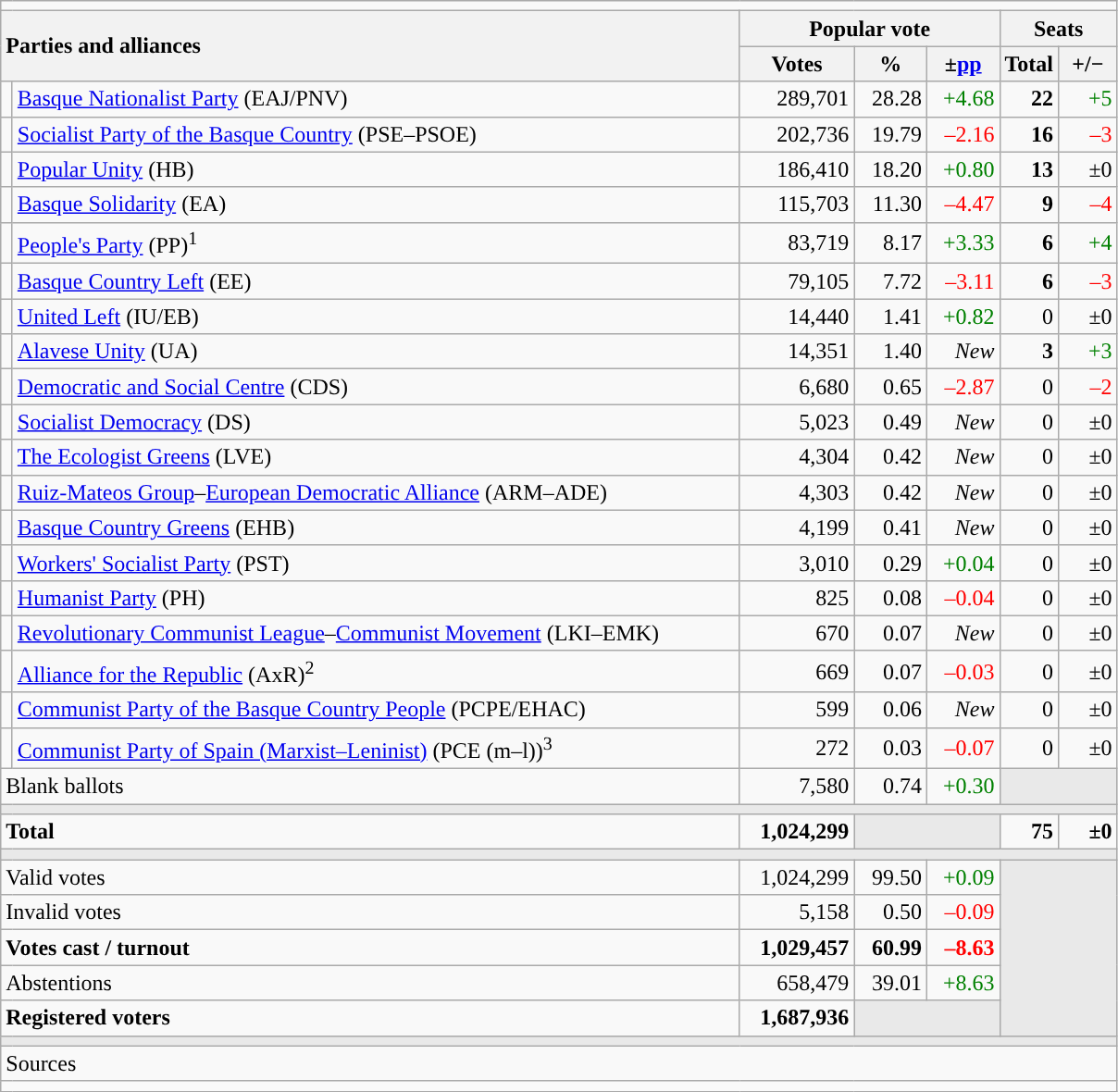<table class="wikitable" style="text-align:right;">
<tr>
<td colspan="7"></td>
</tr>
<tr>
<th style="text-align:left;" rowspan="2" colspan="2" width="525">Parties and alliances</th>
<th colspan="3">Popular vote</th>
<th colspan="2">Seats</th>
</tr>
<tr>
<th width="75">Votes</th>
<th width="45">%</th>
<th width="45">±<a href='#'>pp</a></th>
<th width="35">Total</th>
<th width="35">+/−</th>
</tr>
<tr>
<td width="1" style="color:inherit;background:"></td>
<td align="left"><a href='#'>Basque Nationalist Party</a> (EAJ/PNV)</td>
<td>289,701</td>
<td>28.28</td>
<td style="color:green;">+4.68</td>
<td><strong>22</strong></td>
<td style="color:green;">+5</td>
</tr>
<tr>
<td style="color:inherit;background:"></td>
<td align="left"><a href='#'>Socialist Party of the Basque Country</a> (PSE–PSOE)</td>
<td>202,736</td>
<td>19.79</td>
<td style="color:red;">–2.16</td>
<td><strong>16</strong></td>
<td style="color:red;">–3</td>
</tr>
<tr>
<td style="color:inherit;background:"></td>
<td align="left"><a href='#'>Popular Unity</a> (HB)</td>
<td>186,410</td>
<td>18.20</td>
<td style="color:green;">+0.80</td>
<td><strong>13</strong></td>
<td>±0</td>
</tr>
<tr>
<td style="color:inherit;background:"></td>
<td align="left"><a href='#'>Basque Solidarity</a> (EA)</td>
<td>115,703</td>
<td>11.30</td>
<td style="color:red;">–4.47</td>
<td><strong>9</strong></td>
<td style="color:red;">–4</td>
</tr>
<tr>
<td style="color:inherit;background:"></td>
<td align="left"><a href='#'>People's Party</a> (PP)<sup>1</sup></td>
<td>83,719</td>
<td>8.17</td>
<td style="color:green;">+3.33</td>
<td><strong>6</strong></td>
<td style="color:green;">+4</td>
</tr>
<tr>
<td style="color:inherit;background:"></td>
<td align="left"><a href='#'>Basque Country Left</a> (EE)</td>
<td>79,105</td>
<td>7.72</td>
<td style="color:red;">–3.11</td>
<td><strong>6</strong></td>
<td style="color:red;">–3</td>
</tr>
<tr>
<td style="color:inherit;background:"></td>
<td align="left"><a href='#'>United Left</a> (IU/EB)</td>
<td>14,440</td>
<td>1.41</td>
<td style="color:green;">+0.82</td>
<td>0</td>
<td>±0</td>
</tr>
<tr>
<td style="color:inherit;background:"></td>
<td align="left"><a href='#'>Alavese Unity</a> (UA)</td>
<td>14,351</td>
<td>1.40</td>
<td><em>New</em></td>
<td><strong>3</strong></td>
<td style="color:green;">+3</td>
</tr>
<tr>
<td style="color:inherit;background:"></td>
<td align="left"><a href='#'>Democratic and Social Centre</a> (CDS)</td>
<td>6,680</td>
<td>0.65</td>
<td style="color:red;">–2.87</td>
<td>0</td>
<td style="color:red;">–2</td>
</tr>
<tr>
<td style="color:inherit;background:"></td>
<td align="left"><a href='#'>Socialist Democracy</a> (DS)</td>
<td>5,023</td>
<td>0.49</td>
<td><em>New</em></td>
<td>0</td>
<td>±0</td>
</tr>
<tr>
<td style="color:inherit;background:"></td>
<td align="left"><a href='#'>The Ecologist Greens</a> (LVE)</td>
<td>4,304</td>
<td>0.42</td>
<td><em>New</em></td>
<td>0</td>
<td>±0</td>
</tr>
<tr>
<td style="color:inherit;background:"></td>
<td align="left"><a href='#'>Ruiz-Mateos Group</a>–<a href='#'>European Democratic Alliance</a> (ARM–ADE)</td>
<td>4,303</td>
<td>0.42</td>
<td><em>New</em></td>
<td>0</td>
<td>±0</td>
</tr>
<tr>
<td style="color:inherit;background:"></td>
<td align="left"><a href='#'>Basque Country Greens</a> (EHB)</td>
<td>4,199</td>
<td>0.41</td>
<td><em>New</em></td>
<td>0</td>
<td>±0</td>
</tr>
<tr>
<td style="color:inherit;background:"></td>
<td align="left"><a href='#'>Workers' Socialist Party</a> (PST)</td>
<td>3,010</td>
<td>0.29</td>
<td style="color:green;">+0.04</td>
<td>0</td>
<td>±0</td>
</tr>
<tr>
<td style="color:inherit;background:"></td>
<td align="left"><a href='#'>Humanist Party</a> (PH)</td>
<td>825</td>
<td>0.08</td>
<td style="color:red;">–0.04</td>
<td>0</td>
<td>±0</td>
</tr>
<tr>
<td style="color:inherit;background:"></td>
<td align="left"><a href='#'>Revolutionary Communist League</a>–<a href='#'>Communist Movement</a> (LKI–EMK)</td>
<td>670</td>
<td>0.07</td>
<td><em>New</em></td>
<td>0</td>
<td>±0</td>
</tr>
<tr>
<td style="color:inherit;background:"></td>
<td align="left"><a href='#'>Alliance for the Republic</a> (AxR)<sup>2</sup></td>
<td>669</td>
<td>0.07</td>
<td style="color:red;">–0.03</td>
<td>0</td>
<td>±0</td>
</tr>
<tr>
<td style="color:inherit;background:"></td>
<td align="left"><a href='#'>Communist Party of the Basque Country People</a> (PCPE/EHAC)</td>
<td>599</td>
<td>0.06</td>
<td><em>New</em></td>
<td>0</td>
<td>±0</td>
</tr>
<tr>
<td style="color:inherit;background:"></td>
<td align="left"><a href='#'>Communist Party of Spain (Marxist–Leninist)</a> (PCE (m–l))<sup>3</sup></td>
<td>272</td>
<td>0.03</td>
<td style="color:red;">–0.07</td>
<td>0</td>
<td>±0</td>
</tr>
<tr>
<td align="left" colspan="2">Blank ballots</td>
<td>7,580</td>
<td>0.74</td>
<td style="color:green;">+0.30</td>
<td bgcolor="#E9E9E9" colspan="2"></td>
</tr>
<tr>
<td colspan="7" bgcolor="#E9E9E9"></td>
</tr>
<tr style="font-weight:bold;">
<td align="left" colspan="2">Total</td>
<td>1,024,299</td>
<td bgcolor="#E9E9E9" colspan="2"></td>
<td>75</td>
<td>±0</td>
</tr>
<tr>
<td colspan="7" bgcolor="#E9E9E9"></td>
</tr>
<tr>
<td align="left" colspan="2">Valid votes</td>
<td>1,024,299</td>
<td>99.50</td>
<td style="color:green;">+0.09</td>
<td bgcolor="#E9E9E9" colspan="2" rowspan="5"></td>
</tr>
<tr>
<td align="left" colspan="2">Invalid votes</td>
<td>5,158</td>
<td>0.50</td>
<td style="color:red;">–0.09</td>
</tr>
<tr style="font-weight:bold;">
<td align="left" colspan="2">Votes cast / turnout</td>
<td>1,029,457</td>
<td>60.99</td>
<td style="color:red;">–8.63</td>
</tr>
<tr>
<td align="left" colspan="2">Abstentions</td>
<td>658,479</td>
<td>39.01</td>
<td style="color:green;">+8.63</td>
</tr>
<tr style="font-weight:bold;">
<td align="left" colspan="2">Registered voters</td>
<td>1,687,936</td>
<td bgcolor="#E9E9E9" colspan="2"></td>
</tr>
<tr>
<td colspan="7" bgcolor="#E9E9E9"></td>
</tr>
<tr>
<td align="left" colspan="7">Sources</td>
</tr>
<tr>
<td colspan="7" style="text-align:left; max-width:790px;"></td>
</tr>
</table>
